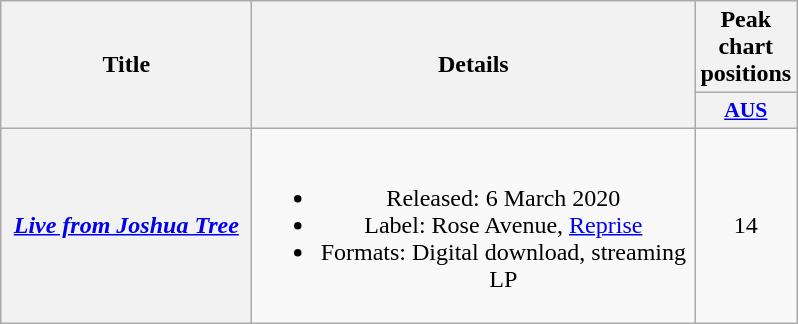<table class="wikitable plainrowheaders" style="text-align:center;">
<tr>
<th scope="col" rowspan="2" style="width:10em;">Title</th>
<th scope="col" rowspan="2" style="width:18em;">Details</th>
<th scope="col" colspan="1">Peak chart positions</th>
</tr>
<tr>
<th scope="col" style="width:2.2em;font-size:90%;"><a href='#'>AUS</a><br></th>
</tr>
<tr>
<th scope="row"><em><a href='#'>Live from Joshua Tree</a></em></th>
<td><br><ul><li>Released: 6 March 2020</li><li>Label: Rose Avenue, <a href='#'>Reprise</a></li><li>Formats: Digital download, streaming LP</li></ul></td>
<td>14</td>
</tr>
</table>
